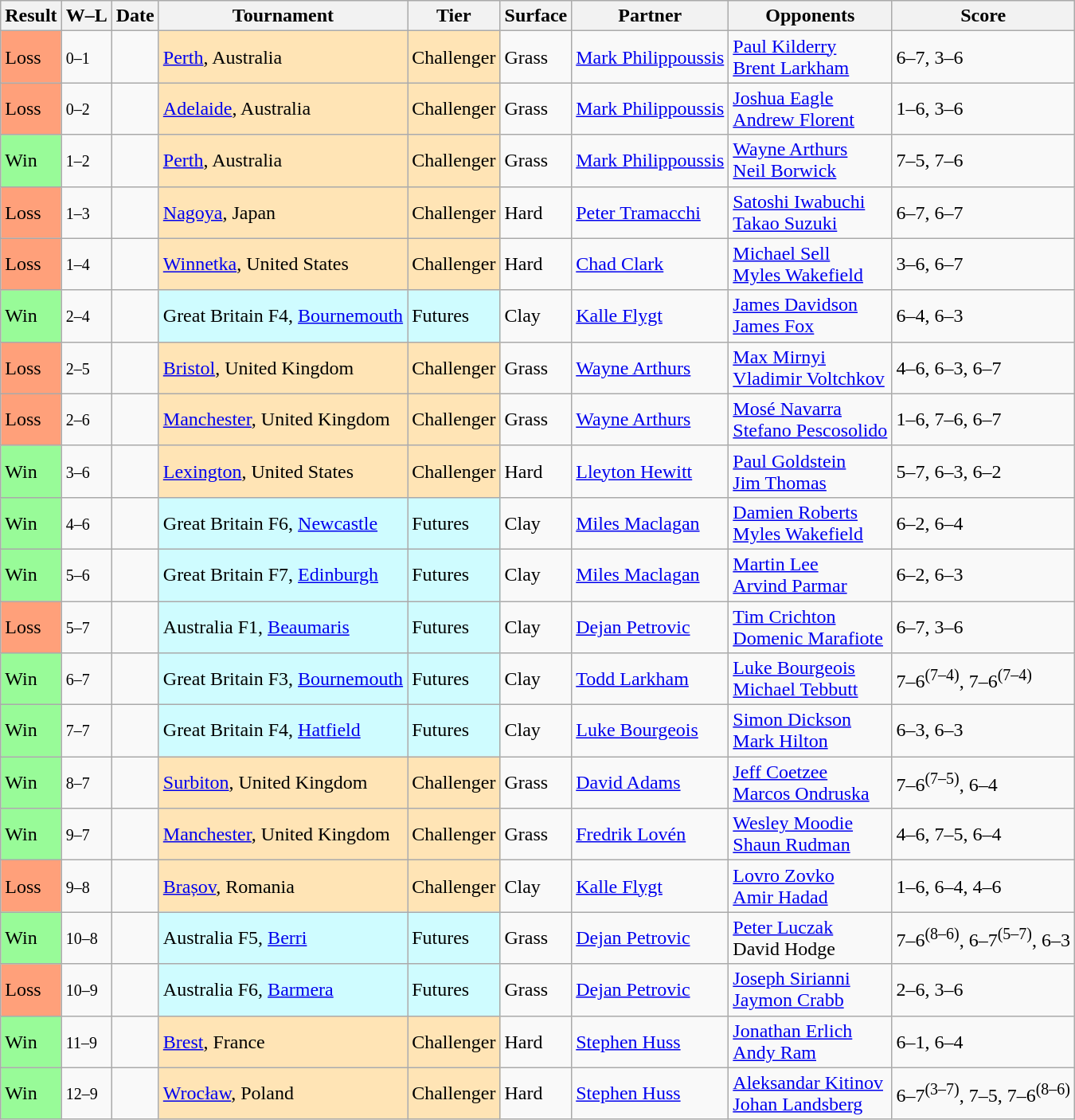<table class="sortable wikitable">
<tr>
<th>Result</th>
<th class="unsortable">W–L</th>
<th>Date</th>
<th>Tournament</th>
<th>Tier</th>
<th>Surface</th>
<th>Partner</th>
<th>Opponents</th>
<th class="unsortable">Score</th>
</tr>
<tr>
<td style="background:#ffa07a;">Loss</td>
<td><small>0–1</small></td>
<td></td>
<td style="background:moccasin;"><a href='#'>Perth</a>, Australia</td>
<td style="background:moccasin;">Challenger</td>
<td>Grass</td>
<td> <a href='#'>Mark Philippoussis</a></td>
<td> <a href='#'>Paul Kilderry</a> <br>  <a href='#'>Brent Larkham</a></td>
<td>6–7, 3–6</td>
</tr>
<tr>
<td style="background:#ffa07a;">Loss</td>
<td><small>0–2</small></td>
<td></td>
<td style="background:moccasin;"><a href='#'>Adelaide</a>, Australia</td>
<td style="background:moccasin;">Challenger</td>
<td>Grass</td>
<td> <a href='#'>Mark Philippoussis</a></td>
<td> <a href='#'>Joshua Eagle</a> <br>  <a href='#'>Andrew Florent</a></td>
<td>1–6, 3–6</td>
</tr>
<tr>
<td style="background:#98fb98;">Win</td>
<td><small>1–2</small></td>
<td></td>
<td style="background:moccasin;"><a href='#'>Perth</a>, Australia</td>
<td style="background:moccasin;">Challenger</td>
<td>Grass</td>
<td> <a href='#'>Mark Philippoussis</a></td>
<td> <a href='#'>Wayne Arthurs</a> <br>  <a href='#'>Neil Borwick</a></td>
<td>7–5, 7–6</td>
</tr>
<tr>
<td style="background:#ffa07a;">Loss</td>
<td><small>1–3</small></td>
<td></td>
<td style="background:moccasin;"><a href='#'>Nagoya</a>, Japan</td>
<td style="background:moccasin;">Challenger</td>
<td>Hard</td>
<td> <a href='#'>Peter Tramacchi</a></td>
<td> <a href='#'>Satoshi Iwabuchi</a> <br>  <a href='#'>Takao Suzuki</a></td>
<td>6–7, 6–7</td>
</tr>
<tr>
<td style="background:#ffa07a;">Loss</td>
<td><small>1–4</small></td>
<td></td>
<td style="background:moccasin;"><a href='#'>Winnetka</a>, United States</td>
<td style="background:moccasin;">Challenger</td>
<td>Hard</td>
<td> <a href='#'>Chad Clark</a></td>
<td> <a href='#'>Michael Sell</a> <br>  <a href='#'>Myles Wakefield</a></td>
<td>3–6, 6–7</td>
</tr>
<tr>
<td style="background:#98fb98;">Win</td>
<td><small>2–4</small></td>
<td></td>
<td style="background:#cffcff;">Great Britain F4, <a href='#'>Bournemouth</a></td>
<td style="background:#cffcff;">Futures</td>
<td>Clay</td>
<td> <a href='#'>Kalle Flygt</a></td>
<td> <a href='#'>James Davidson</a> <br>  <a href='#'>James Fox</a></td>
<td>6–4, 6–3</td>
</tr>
<tr>
<td style="background:#ffa07a;">Loss</td>
<td><small>2–5</small></td>
<td></td>
<td style="background:moccasin;"><a href='#'>Bristol</a>, United Kingdom</td>
<td style="background:moccasin;">Challenger</td>
<td>Grass</td>
<td> <a href='#'>Wayne Arthurs</a></td>
<td> <a href='#'>Max Mirnyi</a> <br>  <a href='#'>Vladimir Voltchkov</a></td>
<td>4–6, 6–3, 6–7</td>
</tr>
<tr>
<td style="background:#ffa07a;">Loss</td>
<td><small>2–6</small></td>
<td></td>
<td style="background:moccasin;"><a href='#'>Manchester</a>, United Kingdom</td>
<td style="background:moccasin;">Challenger</td>
<td>Grass</td>
<td> <a href='#'>Wayne Arthurs</a></td>
<td> <a href='#'>Mosé Navarra</a> <br>  <a href='#'>Stefano Pescosolido</a></td>
<td>1–6, 7–6, 6–7</td>
</tr>
<tr>
<td style="background:#98fb98;">Win</td>
<td><small>3–6</small></td>
<td></td>
<td style="background:moccasin;"><a href='#'>Lexington</a>, United States</td>
<td style="background:moccasin;">Challenger</td>
<td>Hard</td>
<td> <a href='#'>Lleyton Hewitt</a></td>
<td> <a href='#'>Paul Goldstein</a> <br>  <a href='#'>Jim Thomas</a></td>
<td>5–7, 6–3, 6–2</td>
</tr>
<tr>
<td style="background:#98fb98;">Win</td>
<td><small>4–6</small></td>
<td></td>
<td style="background:#cffcff;">Great Britain F6, <a href='#'>Newcastle</a></td>
<td style="background:#cffcff;">Futures</td>
<td>Clay</td>
<td> <a href='#'>Miles Maclagan</a></td>
<td> <a href='#'>Damien Roberts</a> <br>  <a href='#'>Myles Wakefield</a></td>
<td>6–2, 6–4</td>
</tr>
<tr>
<td style="background:#98fb98;">Win</td>
<td><small>5–6</small></td>
<td></td>
<td style="background:#cffcff;">Great Britain F7, <a href='#'>Edinburgh</a></td>
<td style="background:#cffcff;">Futures</td>
<td>Clay</td>
<td> <a href='#'>Miles Maclagan</a></td>
<td> <a href='#'>Martin Lee</a> <br>  <a href='#'>Arvind Parmar</a></td>
<td>6–2, 6–3</td>
</tr>
<tr>
<td style="background:#ffa07a;">Loss</td>
<td><small>5–7</small></td>
<td></td>
<td style="background:#cffcff;">Australia F1, <a href='#'>Beaumaris</a></td>
<td style="background:#cffcff;">Futures</td>
<td>Clay</td>
<td> <a href='#'>Dejan Petrovic</a></td>
<td> <a href='#'>Tim Crichton</a> <br>  <a href='#'>Domenic Marafiote</a></td>
<td>6–7, 3–6</td>
</tr>
<tr>
<td style="background:#98fb98;">Win</td>
<td><small>6–7</small></td>
<td></td>
<td style="background:#cffcff;">Great Britain F3, <a href='#'>Bournemouth</a></td>
<td style="background:#cffcff;">Futures</td>
<td>Clay</td>
<td> <a href='#'>Todd Larkham</a></td>
<td> <a href='#'>Luke Bourgeois</a> <br>  <a href='#'>Michael Tebbutt</a></td>
<td>7–6<sup>(7–4)</sup>, 7–6<sup>(7–4)</sup></td>
</tr>
<tr>
<td style="background:#98fb98;">Win</td>
<td><small>7–7</small></td>
<td></td>
<td style="background:#cffcff;">Great Britain F4, <a href='#'>Hatfield</a></td>
<td style="background:#cffcff;">Futures</td>
<td>Clay</td>
<td> <a href='#'>Luke Bourgeois</a></td>
<td> <a href='#'>Simon Dickson</a> <br>  <a href='#'>Mark Hilton</a></td>
<td>6–3, 6–3</td>
</tr>
<tr>
<td style="background:#98fb98;">Win</td>
<td><small>8–7</small></td>
<td></td>
<td style="background:moccasin;"><a href='#'>Surbiton</a>, United Kingdom</td>
<td style="background:moccasin;">Challenger</td>
<td>Grass</td>
<td> <a href='#'>David Adams</a></td>
<td> <a href='#'>Jeff Coetzee</a> <br>  <a href='#'>Marcos Ondruska</a></td>
<td>7–6<sup>(7–5)</sup>, 6–4</td>
</tr>
<tr>
<td style="background:#98fb98;">Win</td>
<td><small>9–7</small></td>
<td></td>
<td style="background:moccasin;"><a href='#'>Manchester</a>, United Kingdom</td>
<td style="background:moccasin;">Challenger</td>
<td>Grass</td>
<td> <a href='#'>Fredrik Lovén</a></td>
<td> <a href='#'>Wesley Moodie</a> <br>  <a href='#'>Shaun Rudman</a></td>
<td>4–6, 7–5, 6–4</td>
</tr>
<tr>
<td style="background:#ffa07a;">Loss</td>
<td><small>9–8</small></td>
<td></td>
<td style="background:moccasin;"><a href='#'>Brașov</a>, Romania</td>
<td style="background:moccasin;">Challenger</td>
<td>Clay</td>
<td> <a href='#'>Kalle Flygt</a></td>
<td> <a href='#'>Lovro Zovko</a> <br>  <a href='#'>Amir Hadad</a></td>
<td>1–6, 6–4, 4–6</td>
</tr>
<tr>
<td style="background:#98fb98;">Win</td>
<td><small>10–8</small></td>
<td></td>
<td style="background:#cffcff;">Australia F5, <a href='#'>Berri</a></td>
<td style="background:#cffcff;">Futures</td>
<td>Grass</td>
<td> <a href='#'>Dejan Petrovic</a></td>
<td> <a href='#'>Peter Luczak</a> <br>  David Hodge</td>
<td>7–6<sup>(8–6)</sup>, 6–7<sup>(5–7)</sup>, 6–3</td>
</tr>
<tr>
<td style="background:#ffa07a;">Loss</td>
<td><small>10–9</small></td>
<td></td>
<td style="background:#cffcff;">Australia F6, <a href='#'>Barmera</a></td>
<td style="background:#cffcff;">Futures</td>
<td>Grass</td>
<td> <a href='#'>Dejan Petrovic</a></td>
<td> <a href='#'>Joseph Sirianni</a> <br>  <a href='#'>Jaymon Crabb</a></td>
<td>2–6, 3–6</td>
</tr>
<tr>
<td style="background:#98fb98;">Win</td>
<td><small>11–9</small></td>
<td></td>
<td style="background:moccasin;"><a href='#'>Brest</a>, France</td>
<td style="background:moccasin;">Challenger</td>
<td>Hard</td>
<td> <a href='#'>Stephen Huss</a></td>
<td> <a href='#'>Jonathan Erlich</a> <br>  <a href='#'>Andy Ram</a></td>
<td>6–1, 6–4</td>
</tr>
<tr>
<td style="background:#98fb98;">Win</td>
<td><small>12–9</small></td>
<td></td>
<td style="background:moccasin;"><a href='#'>Wrocław</a>, Poland</td>
<td style="background:moccasin;">Challenger</td>
<td>Hard</td>
<td> <a href='#'>Stephen Huss</a></td>
<td> <a href='#'>Aleksandar Kitinov</a> <br>  <a href='#'>Johan Landsberg</a></td>
<td>6–7<sup>(3–7)</sup>, 7–5, 7–6<sup>(8–6)</sup></td>
</tr>
</table>
